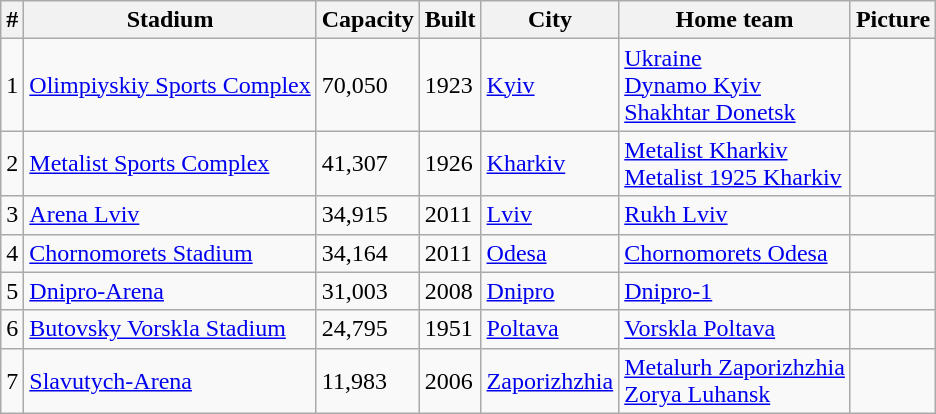<table class="wikitable sortable">
<tr>
<th>#</th>
<th>Stadium</th>
<th>Capacity</th>
<th>Built</th>
<th>City</th>
<th>Home team</th>
<th>Picture</th>
</tr>
<tr>
<td>1</td>
<td><a href='#'>Olimpiyskiy Sports Complex</a></td>
<td>70,050</td>
<td>1923</td>
<td><a href='#'>Kyiv</a></td>
<td><a href='#'>Ukraine</a><br><a href='#'>Dynamo Kyiv</a><br><a href='#'>Shakhtar Donetsk</a></td>
<td></td>
</tr>
<tr>
<td>2</td>
<td><a href='#'>Metalist Sports Complex</a></td>
<td>41,307</td>
<td>1926</td>
<td><a href='#'>Kharkiv</a></td>
<td><a href='#'>Metalist Kharkiv</a><br><a href='#'>Metalist 1925 Kharkiv</a></td>
<td></td>
</tr>
<tr>
<td>3</td>
<td><a href='#'>Arena Lviv</a></td>
<td>34,915</td>
<td>2011</td>
<td><a href='#'>Lviv</a></td>
<td><a href='#'>Rukh Lviv</a></td>
<td></td>
</tr>
<tr>
<td>4</td>
<td><a href='#'>Chornomorets Stadium</a></td>
<td>34,164</td>
<td>2011</td>
<td><a href='#'>Odesa</a></td>
<td><a href='#'>Chornomorets Odesa</a></td>
<td></td>
</tr>
<tr>
<td>5</td>
<td><a href='#'>Dnipro-Arena</a></td>
<td>31,003</td>
<td>2008</td>
<td><a href='#'>Dnipro</a></td>
<td><a href='#'>Dnipro-1</a></td>
<td></td>
</tr>
<tr>
<td>6</td>
<td><a href='#'>Butovsky Vorskla Stadium</a></td>
<td>24,795</td>
<td>1951</td>
<td><a href='#'>Poltava</a></td>
<td><a href='#'>Vorskla Poltava</a></td>
<td></td>
</tr>
<tr>
<td>7</td>
<td><a href='#'>Slavutych-Arena</a></td>
<td>11,983</td>
<td>2006</td>
<td><a href='#'>Zaporizhzhia</a></td>
<td><a href='#'>Metalurh Zaporizhzhia</a><br><a href='#'>Zorya Luhansk</a></td>
<td></td>
</tr>
</table>
